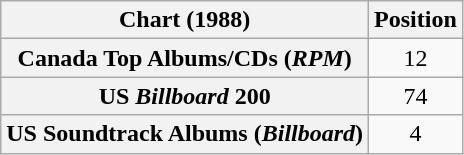<table class="wikitable sortable plainrowheaders" style="text-align:center">
<tr>
<th scope="col">Chart (1988)</th>
<th scope="col">Position</th>
</tr>
<tr>
<th scope="row">Canada Top Albums/CDs (<em>RPM</em>)</th>
<td>12</td>
</tr>
<tr>
<th scope="row">US <em>Billboard</em> 200</th>
<td>74</td>
</tr>
<tr>
<th scope="row">US Soundtrack Albums (<em>Billboard</em>)</th>
<td>4</td>
</tr>
</table>
